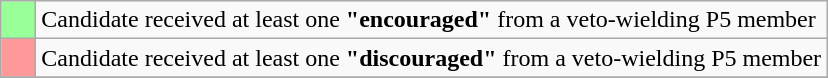<table class="wikitable">
<tr>
<td style="background:#99ff99; width:1em"></td>
<td>Candidate received at least one <strong>"encouraged"</strong> from a veto-wielding P5 member</td>
</tr>
<tr>
<td style="background:#ff9999; width:1em"></td>
<td>Candidate received at least one <strong>"discouraged"</strong> from a veto-wielding P5 member</td>
</tr>
<tr>
</tr>
</table>
